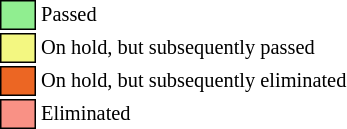<table class="toccolours" style="font-size: 85%; white-space: nowrap">
<tr>
<td style="background:lightgreen; border: 1px solid black">      </td>
<td>Passed</td>
</tr>
<tr>
<td style="background:#F3F781; border: 1px solid black">      </td>
<td>On hold, but subsequently passed</td>
</tr>
<tr>
<td style="background:#EC6623; border: 1px solid black">      </td>
<td>On hold, but subsequently eliminated</td>
</tr>
<tr>
<td style="background:#F99185; border: 1px solid black">      </td>
<td>Eliminated</td>
</tr>
</table>
